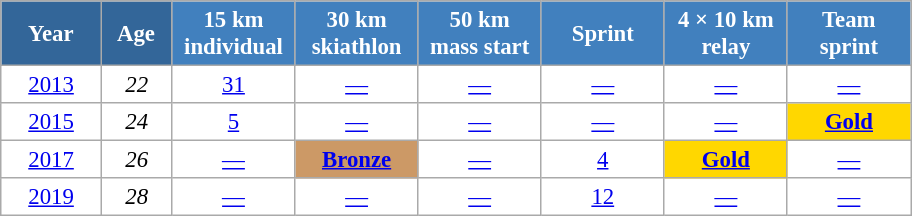<table class="wikitable" style="font-size:95%; text-align:center; border:grey solid 1px; border-collapse:collapse; background:#ffffff;">
<tr>
<th style="background-color:#369; color:white; width:60px;"> Year </th>
<th style="background-color:#369; color:white; width:40px;"> Age </th>
<th style="background-color:#4180be; color:white; width:75px;"> 15 km <br> individual </th>
<th style="background-color:#4180be; color:white; width:75px;"> 30 km <br> skiathlon </th>
<th style="background-color:#4180be; color:white; width:75px;"> 50 km <br> mass start </th>
<th style="background-color:#4180be; color:white; width:75px;"> Sprint </th>
<th style="background-color:#4180be; color:white; width:75px;"> 4 × 10 km <br> relay </th>
<th style="background-color:#4180be; color:white; width:75px;"> Team <br> sprint </th>
</tr>
<tr>
<td><a href='#'>2013</a></td>
<td><em>22</em></td>
<td><a href='#'>31</a></td>
<td><a href='#'>—</a></td>
<td><a href='#'>—</a></td>
<td><a href='#'>—</a></td>
<td><a href='#'>—</a></td>
<td><a href='#'>—</a></td>
</tr>
<tr>
<td><a href='#'>2015</a></td>
<td><em>24</em></td>
<td><a href='#'>5</a></td>
<td><a href='#'>—</a></td>
<td><a href='#'>—</a></td>
<td><a href='#'>—</a></td>
<td><a href='#'>—</a></td>
<td style="background:gold;"><a href='#'><strong>Gold</strong></a></td>
</tr>
<tr>
<td><a href='#'>2017</a></td>
<td><em>26</em></td>
<td><a href='#'>—</a></td>
<td style="background:#c96;"><a href='#'><strong>Bronze</strong></a></td>
<td><a href='#'>—</a></td>
<td><a href='#'>4</a></td>
<td style="background:gold;"><a href='#'><strong>Gold</strong></a></td>
<td><a href='#'>—</a></td>
</tr>
<tr>
<td><a href='#'>2019</a></td>
<td><em>28</em></td>
<td><a href='#'>—</a></td>
<td><a href='#'>—</a></td>
<td><a href='#'>—</a></td>
<td><a href='#'>12</a></td>
<td><a href='#'>—</a></td>
<td><a href='#'>—</a></td>
</tr>
</table>
